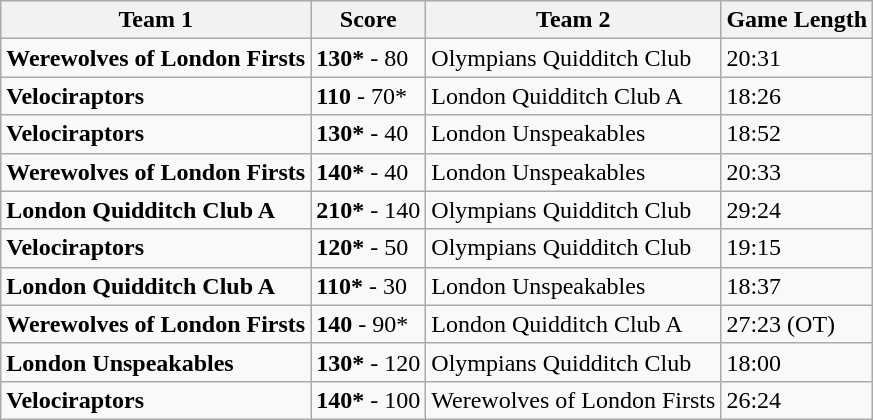<table class="wikitable">
<tr>
<th>Team 1</th>
<th>Score</th>
<th>Team 2</th>
<th>Game Length</th>
</tr>
<tr>
<td><strong>Werewolves of London Firsts</strong></td>
<td><strong>130*</strong> - 80</td>
<td>Olympians Quidditch Club</td>
<td>20:31</td>
</tr>
<tr>
<td><strong>Velociraptors</strong></td>
<td><strong>110</strong> - 70*</td>
<td>London Quidditch Club A</td>
<td>18:26</td>
</tr>
<tr>
<td><strong>Velociraptors</strong></td>
<td><strong>130*</strong> - 40</td>
<td>London Unspeakables</td>
<td>18:52</td>
</tr>
<tr>
<td><strong>Werewolves of London Firsts</strong></td>
<td><strong>140*</strong> - 40</td>
<td>London Unspeakables</td>
<td>20:33</td>
</tr>
<tr>
<td><strong>London Quidditch Club A</strong></td>
<td><strong>210*</strong> - 140</td>
<td>Olympians Quidditch Club</td>
<td>29:24</td>
</tr>
<tr>
<td><strong>Velociraptors</strong></td>
<td><strong>120*</strong> - 50</td>
<td>Olympians Quidditch Club</td>
<td>19:15</td>
</tr>
<tr>
<td><strong>London Quidditch Club A</strong></td>
<td><strong>110*</strong> - 30</td>
<td>London Unspeakables</td>
<td>18:37</td>
</tr>
<tr>
<td><strong>Werewolves of London Firsts</strong></td>
<td><strong>140</strong> - 90*</td>
<td>London Quidditch Club A</td>
<td>27:23 (OT)</td>
</tr>
<tr>
<td><strong>London Unspeakables</strong></td>
<td><strong>130*</strong> - 120</td>
<td>Olympians Quidditch Club</td>
<td>18:00</td>
</tr>
<tr>
<td><strong>Velociraptors</strong></td>
<td><strong>140*</strong> - 100</td>
<td>Werewolves of London Firsts</td>
<td>26:24</td>
</tr>
</table>
